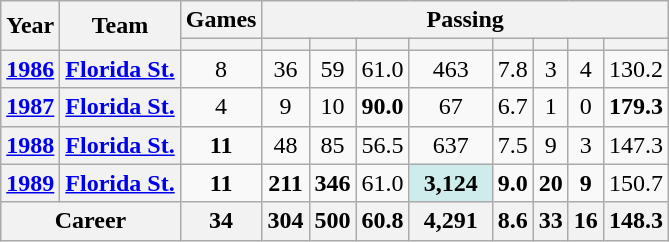<table class="wikitable" style="text-align:center;">
<tr>
<th rowspan="2">Year</th>
<th rowspan="2">Team</th>
<th colspan="1">Games</th>
<th colspan="8">Passing</th>
</tr>
<tr>
<th></th>
<th></th>
<th></th>
<th></th>
<th></th>
<th></th>
<th></th>
<th></th>
<th></th>
</tr>
<tr>
<th><a href='#'>1986</a></th>
<th><a href='#'>Florida St.</a></th>
<td>8</td>
<td>36</td>
<td>59</td>
<td>61.0</td>
<td>463</td>
<td>7.8</td>
<td>3</td>
<td>4</td>
<td>130.2</td>
</tr>
<tr>
<th><a href='#'>1987</a></th>
<th><a href='#'>Florida St.</a></th>
<td>4</td>
<td>9</td>
<td>10</td>
<td><strong>90.0</strong></td>
<td>67</td>
<td>6.7</td>
<td>1</td>
<td>0</td>
<td><strong>179.3</strong></td>
</tr>
<tr>
<th><a href='#'>1988</a></th>
<th><a href='#'>Florida St.</a></th>
<td><strong>11</strong></td>
<td>48</td>
<td>85</td>
<td>56.5</td>
<td>637</td>
<td>7.5</td>
<td>9</td>
<td>3</td>
<td>147.3</td>
</tr>
<tr>
<th><a href='#'>1989</a></th>
<th><a href='#'>Florida St.</a></th>
<td><strong>11</strong></td>
<td><strong>211</strong></td>
<td><strong>346</strong></td>
<td>61.0</td>
<td style="background:#cfecec; width:3em;"><strong>3,124</strong></td>
<td><strong>9.0</strong></td>
<td><strong>20</strong></td>
<td><strong>9</strong></td>
<td>150.7</td>
</tr>
<tr>
<th colspan="2">Career</th>
<th>34</th>
<th>304</th>
<th>500</th>
<th>60.8</th>
<th>4,291</th>
<th>8.6</th>
<th>33</th>
<th>16</th>
<th>148.3</th>
</tr>
</table>
